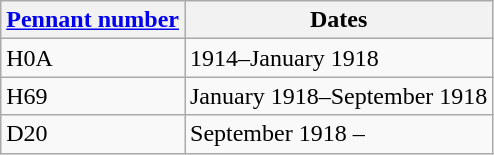<table class="wikitable">
<tr>
<th><a href='#'>Pennant number</a></th>
<th>Dates</th>
</tr>
<tr>
<td>H0A</td>
<td>1914–January 1918</td>
</tr>
<tr>
<td>H69</td>
<td>January 1918–September 1918</td>
</tr>
<tr>
<td>D20</td>
<td>September 1918 –</td>
</tr>
</table>
